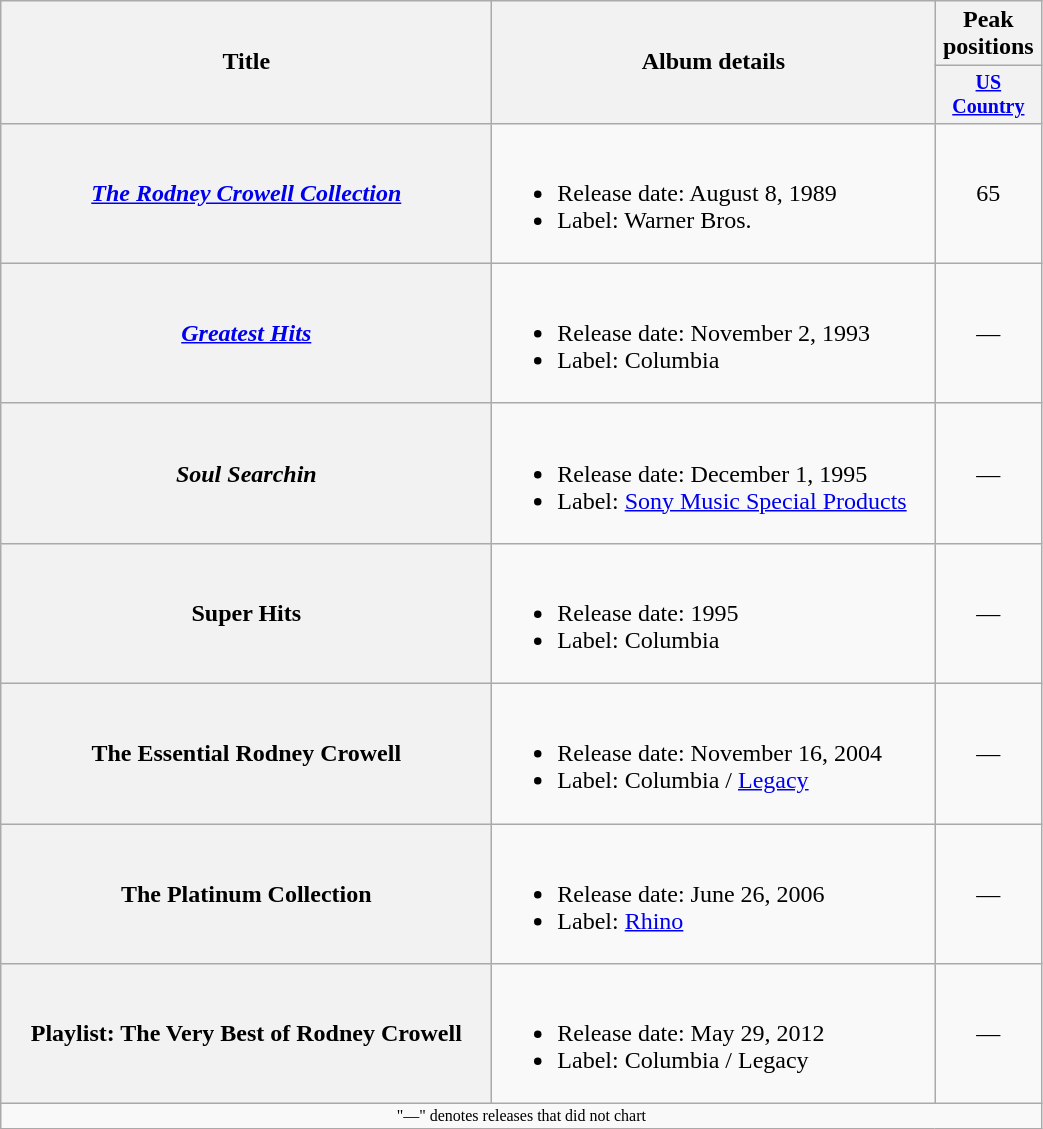<table class="wikitable plainrowheaders" style="text-align:center;">
<tr>
<th rowspan="2" style="width:20em;">Title</th>
<th rowspan="2" style="width:18em;">Album details</th>
<th>Peak positions</th>
</tr>
<tr style="font-size:smaller;">
<th width="65"><a href='#'>US Country</a><br></th>
</tr>
<tr>
<th scope="row"><em><a href='#'>The Rodney Crowell Collection</a></em></th>
<td align="left"><br><ul><li>Release date: August 8, 1989</li><li>Label: Warner Bros.</li></ul></td>
<td>65</td>
</tr>
<tr>
<th scope="row"><em><a href='#'>Greatest Hits</a></em></th>
<td align="left"><br><ul><li>Release date: November 2, 1993</li><li>Label: Columbia</li></ul></td>
<td>—</td>
</tr>
<tr>
<th scope="row"><em>Soul Searchin<strong></th>
<td align="left"><br><ul><li>Release date: December 1, 1995</li><li>Label: <a href='#'>Sony Music Special Products</a></li></ul></td>
<td>—</td>
</tr>
<tr>
<th scope="row"></em>Super Hits<em></th>
<td align="left"><br><ul><li>Release date: 1995</li><li>Label: Columbia</li></ul></td>
<td>—</td>
</tr>
<tr>
<th scope="row"></em>The Essential Rodney Crowell<em></th>
<td align="left"><br><ul><li>Release date: November 16, 2004</li><li>Label: Columbia / <a href='#'>Legacy</a></li></ul></td>
<td>—</td>
</tr>
<tr>
<th scope="row"></em>The Platinum Collection<em></th>
<td align="left"><br><ul><li>Release date: June 26, 2006</li><li>Label: <a href='#'>Rhino</a></li></ul></td>
<td>—</td>
</tr>
<tr>
<th scope="row"></em>Playlist: The Very Best of Rodney Crowell<em></th>
<td align="left"><br><ul><li>Release date: May 29, 2012</li><li>Label: Columbia / Legacy</li></ul></td>
<td>—</td>
</tr>
<tr>
<td colspan="3" style="font-size:8pt">"—" denotes releases that did not chart</td>
</tr>
</table>
